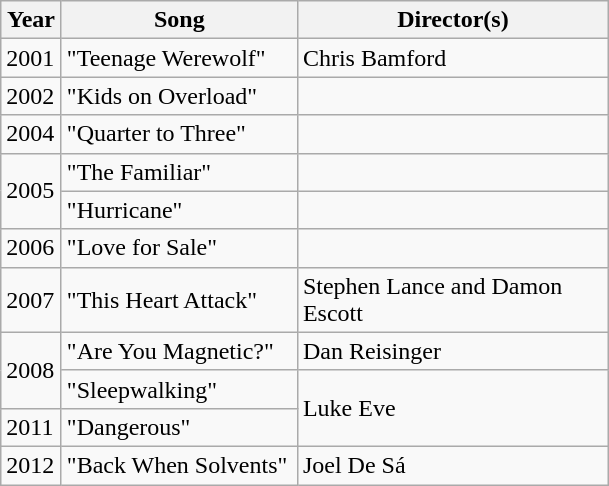<table class="wikitable">
<tr>
<th width="33">Year</th>
<th width="150">Song</th>
<th width="200">Director(s)</th>
</tr>
<tr>
<td>2001</td>
<td>"Teenage Werewolf"</td>
<td>Chris Bamford</td>
</tr>
<tr>
<td>2002</td>
<td>"Kids on Overload"</td>
<td></td>
</tr>
<tr>
<td>2004</td>
<td>"Quarter to Three"</td>
<td></td>
</tr>
<tr>
<td rowspan="2">2005</td>
<td>"The Familiar"</td>
<td></td>
</tr>
<tr>
<td>"Hurricane"</td>
<td></td>
</tr>
<tr>
<td>2006</td>
<td>"Love for Sale"</td>
<td></td>
</tr>
<tr>
<td>2007</td>
<td>"This Heart Attack"</td>
<td>Stephen Lance and Damon Escott</td>
</tr>
<tr>
<td rowspan="2">2008</td>
<td>"Are You Magnetic?"</td>
<td>Dan Reisinger</td>
</tr>
<tr>
<td>"Sleepwalking"</td>
<td rowspan="2">Luke Eve</td>
</tr>
<tr>
<td>2011</td>
<td>"Dangerous"</td>
</tr>
<tr>
<td>2012</td>
<td>"Back When Solvents"</td>
<td>Joel De Sá</td>
</tr>
</table>
